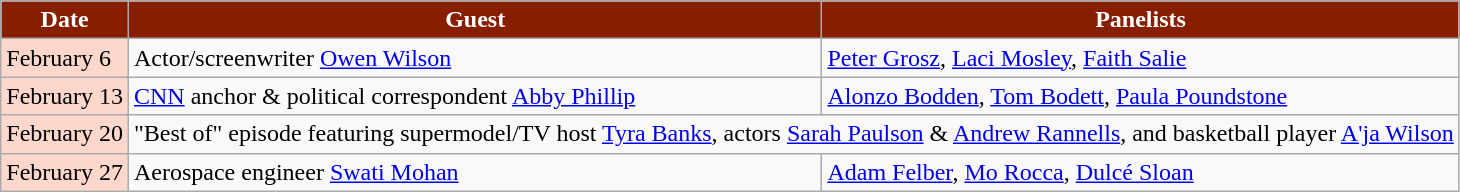<table class="wikitable">
<tr>
<th style="background:#871E00;color:#FFFFFF;">Date</th>
<th style="background:#871E00;color:#FFFFFF;">Guest</th>
<th style="background:#871E00;color:#FFFFFF;">Panelists</th>
</tr>
<tr>
<td style="background:#FDD6CC;color:#000000;">February 6</td>
<td>Actor/screenwriter <a href='#'>Owen Wilson</a></td>
<td><a href='#'>Peter Grosz</a>, <a href='#'>Laci Mosley</a>, <a href='#'>Faith Salie</a></td>
</tr>
<tr>
<td style="background:#FDD6CC;color:#000000;">February 13</td>
<td><a href='#'>CNN</a> anchor & political correspondent <a href='#'>Abby Phillip</a></td>
<td><a href='#'>Alonzo Bodden</a>, <a href='#'>Tom Bodett</a>, <a href='#'>Paula Poundstone</a></td>
</tr>
<tr>
<td style="background:#FDD6CC;color:#000000;">February 20</td>
<td colspan=2>"Best of" episode featuring supermodel/TV host <a href='#'>Tyra Banks</a>, actors <a href='#'>Sarah Paulson</a> & <a href='#'>Andrew Rannells</a>, and basketball player <a href='#'>A'ja Wilson</a></td>
</tr>
<tr>
<td style="background:#FDD6CC;color:#000000;">February 27</td>
<td>Aerospace engineer <a href='#'>Swati Mohan</a></td>
<td><a href='#'>Adam Felber</a>, <a href='#'>Mo Rocca</a>, <a href='#'>Dulcé Sloan</a></td>
</tr>
</table>
